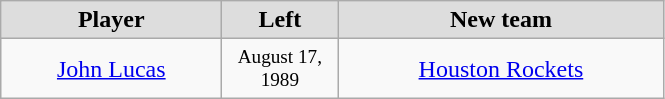<table class="wikitable" style="text-align: center">
<tr align="center"  bgcolor="#dddddd">
<td style="width:140px"><strong>Player</strong></td>
<td style="width:70px"><strong>Left</strong></td>
<td style="width:210px"><strong>New team</strong></td>
</tr>
<tr style="height:40px">
<td><a href='#'>John Lucas</a></td>
<td style="font-size: 80%">August 17, 1989</td>
<td><a href='#'>Houston Rockets</a></td>
</tr>
</table>
